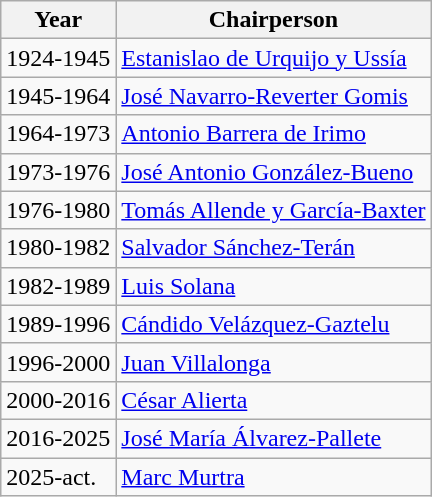<table class="wikitable">
<tr>
<th>Year</th>
<th>Chairperson</th>
</tr>
<tr>
<td>1924-1945</td>
<td><a href='#'>Estanislao de Urquijo y Ussía</a></td>
</tr>
<tr>
<td>1945-1964</td>
<td><a href='#'>José Navarro-Reverter Gomis</a></td>
</tr>
<tr>
<td>1964-1973</td>
<td><a href='#'>Antonio Barrera de Irimo</a></td>
</tr>
<tr>
<td>1973-1976</td>
<td><a href='#'>José Antonio González-Bueno</a></td>
</tr>
<tr>
<td>1976-1980</td>
<td><a href='#'>Tomás Allende y García-Baxter</a></td>
</tr>
<tr>
<td>1980-1982</td>
<td><a href='#'>Salvador Sánchez-Terán</a></td>
</tr>
<tr>
<td>1982-1989</td>
<td><a href='#'>Luis Solana</a></td>
</tr>
<tr>
<td>1989-1996</td>
<td><a href='#'>Cándido Velázquez-Gaztelu</a></td>
</tr>
<tr>
<td>1996-2000</td>
<td><a href='#'>Juan Villalonga</a></td>
</tr>
<tr>
<td>2000-2016</td>
<td><a href='#'>César Alierta</a></td>
</tr>
<tr>
<td>2016-2025</td>
<td><a href='#'>José María Álvarez-Pallete</a></td>
</tr>
<tr>
<td>2025-act.</td>
<td><a href='#'>Marc Murtra</a></td>
</tr>
</table>
